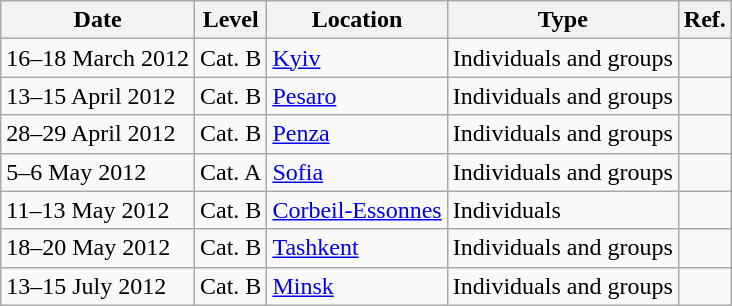<table class="wikitable">
<tr>
<th>Date</th>
<th>Level</th>
<th>Location</th>
<th>Type</th>
<th>Ref.</th>
</tr>
<tr>
<td>16–18 March 2012</td>
<td>Cat. B</td>
<td> <a href='#'>Kyiv</a></td>
<td>Individuals and groups</td>
<td></td>
</tr>
<tr>
<td>13–15 April 2012</td>
<td>Cat. B</td>
<td> <a href='#'>Pesaro</a></td>
<td>Individuals and groups</td>
<td></td>
</tr>
<tr>
<td>28–29 April 2012</td>
<td>Cat. B</td>
<td> <a href='#'>Penza</a></td>
<td>Individuals and groups</td>
<td></td>
</tr>
<tr>
<td>5–6 May 2012</td>
<td>Cat. A</td>
<td> <a href='#'>Sofia</a></td>
<td>Individuals and groups</td>
<td></td>
</tr>
<tr>
<td>11–13 May 2012</td>
<td>Cat. B</td>
<td> <a href='#'>Corbeil-Essonnes</a></td>
<td>Individuals</td>
<td></td>
</tr>
<tr>
<td>18–20 May 2012</td>
<td>Cat. B</td>
<td> <a href='#'>Tashkent</a></td>
<td>Individuals and groups</td>
<td></td>
</tr>
<tr>
<td>13–15 July 2012</td>
<td>Cat. B</td>
<td> <a href='#'>Minsk</a></td>
<td>Individuals and groups</td>
<td></td>
</tr>
</table>
